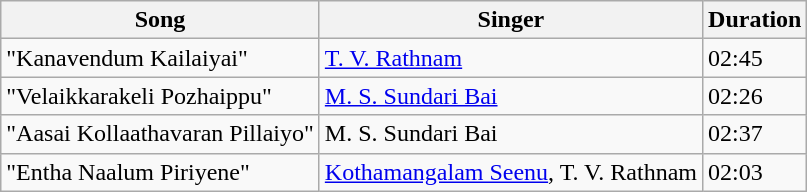<table class="wikitable">
<tr>
<th>Song</th>
<th>Singer</th>
<th>Duration</th>
</tr>
<tr>
<td>"Kanavendum Kailaiyai"</td>
<td><a href='#'>T. V. Rathnam</a></td>
<td>02:45</td>
</tr>
<tr>
<td>"Velaikkarakeli Pozhaippu"</td>
<td><a href='#'>M. S. Sundari Bai</a></td>
<td>02:26</td>
</tr>
<tr>
<td>"Aasai Kollaathavaran Pillaiyo"</td>
<td>M. S. Sundari Bai</td>
<td>02:37</td>
</tr>
<tr>
<td>"Entha Naalum Piriyene"</td>
<td><a href='#'>Kothamangalam Seenu</a>, T. V. Rathnam</td>
<td>02:03</td>
</tr>
</table>
